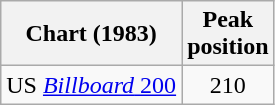<table class="wikitable">
<tr>
<th>Chart (1983)</th>
<th>Peak<br>position</th>
</tr>
<tr>
<td>US <a href='#'><em>Billboard</em> 200</a></td>
<td align="center">210</td>
</tr>
</table>
